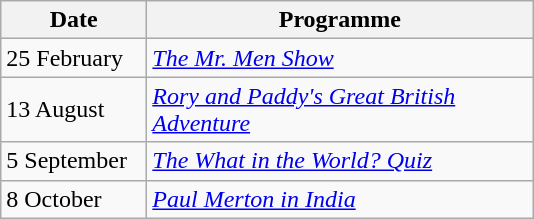<table class="wikitable">
<tr>
<th width=90>Date</th>
<th width=250>Programme</th>
</tr>
<tr>
<td>25 February</td>
<td><em><a href='#'>The Mr. Men Show</a></em></td>
</tr>
<tr>
<td>13 August</td>
<td><em><a href='#'>Rory and Paddy's Great British Adventure</a></em></td>
</tr>
<tr>
<td>5 September</td>
<td><em><a href='#'>The What in the World? Quiz</a></em></td>
</tr>
<tr>
<td>8 October</td>
<td><em><a href='#'>Paul Merton in India</a></em></td>
</tr>
</table>
